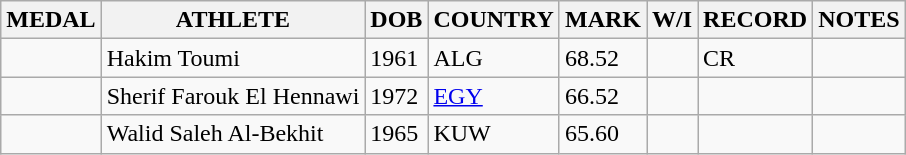<table class="wikitable">
<tr>
<th>MEDAL</th>
<th>ATHLETE</th>
<th>DOB</th>
<th>COUNTRY</th>
<th>MARK</th>
<th>W/I</th>
<th>RECORD</th>
<th>NOTES</th>
</tr>
<tr>
<td></td>
<td>Hakim Toumi</td>
<td>1961</td>
<td>ALG</td>
<td>68.52</td>
<td></td>
<td>CR</td>
<td></td>
</tr>
<tr>
<td></td>
<td>Sherif Farouk El Hennawi</td>
<td>1972</td>
<td><a href='#'>EGY</a></td>
<td>66.52</td>
<td></td>
<td></td>
<td></td>
</tr>
<tr>
<td></td>
<td>Walid Saleh Al-Bekhit</td>
<td>1965</td>
<td>KUW</td>
<td>65.60</td>
<td></td>
<td></td>
<td></td>
</tr>
</table>
